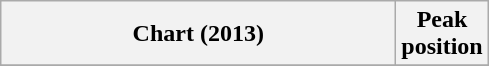<table class="wikitable plainrowheaders" style="text-align:center;">
<tr>
<th scope="col" style="width:16em;">Chart (2013)</th>
<th scope="col">Peak<br>position</th>
</tr>
<tr>
</tr>
</table>
